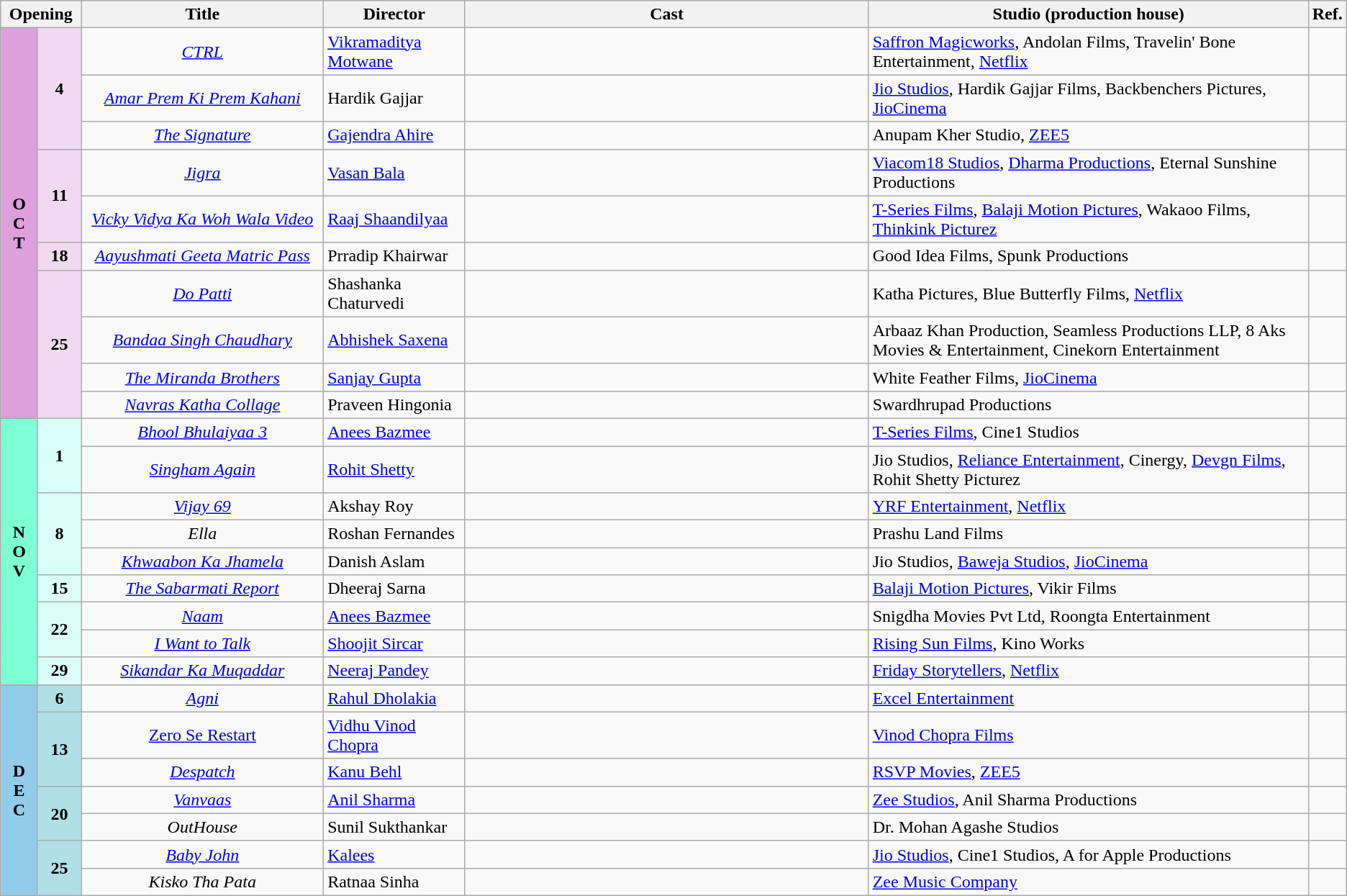<table class="wikitable">
<tr>
<th colspan="2" style="width:6%;"><strong>Opening</strong></th>
<th style="width:18%;"><strong>Title</strong></th>
<th style="width:10.5%;"><strong>Director</strong></th>
<th style="width:30%;"><strong>Cast</strong></th>
<th>Studio (production house)</th>
<th>Ref.</th>
</tr>
<tr>
<td rowspan="10" style="text-align:center; background:plum; textcolor:#000;"><strong>O<br>C<br>T</strong></td>
<td rowspan="3" style="text-align:center;background:#f1daf1;"><strong>4</strong></td>
<td style="text-align:center;"><em><a href='#'>CTRL</a></em></td>
<td><a href='#'>Vikramaditya Motwane</a></td>
<td></td>
<td><a href='#'>Saffron Magicworks</a>, Andolan Films, Travelin' Bone Entertainment, <a href='#'>Netflix</a></td>
<td></td>
</tr>
<tr>
<td style="text-align:center;"><em><a href='#'>Amar Prem Ki Prem Kahani</a></em></td>
<td>Hardik Gajjar</td>
<td></td>
<td><a href='#'>Jio Studios</a>, Hardik Gajjar Films, Backbenchers Pictures, <a href='#'>JioCinema</a></td>
<td></td>
</tr>
<tr>
<td style="text-align:center;"><em><a href='#'>The Signature</a></em></td>
<td><a href='#'>Gajendra Ahire</a></td>
<td></td>
<td>Anupam Kher Studio, <a href='#'>ZEE5</a></td>
<td></td>
</tr>
<tr>
<td rowspan="2" style="text-align:center;background:#f1daf1;"><strong>11</strong></td>
<td style="text-align:center;"><em><a href='#'>Jigra</a></em></td>
<td><a href='#'>Vasan Bala</a></td>
<td></td>
<td><a href='#'>Viacom18 Studios</a>, <a href='#'>Dharma Productions</a>, Eternal Sunshine Productions</td>
<td><strong></strong></td>
</tr>
<tr>
<td style="text-align:center;"><em><a href='#'>Vicky Vidya Ka Woh Wala Video</a></em></td>
<td><a href='#'>Raaj Shaandilyaa</a></td>
<td></td>
<td><a href='#'>T-Series Films</a>, <a href='#'>Balaji Motion Pictures</a>, Wakaoo Films, <a href='#'>Thinkink Picturez</a></td>
<td></td>
</tr>
<tr>
<td style="text-align:center;background:#f1daf1;"><strong>18</strong></td>
<td style="text-align:center;"><em><a href='#'>Aayushmati Geeta Matric Pass</a></em></td>
<td>Prradip Khairwar</td>
<td></td>
<td>Good Idea Films, Spunk Productions</td>
<td><strong></strong></td>
</tr>
<tr>
<td rowspan="4" style="text-align:center;background:#f1daf1;"><strong>25</strong></td>
<td style="text-align:center;"><em><a href='#'>Do Patti</a></em></td>
<td>Shashanka Chaturvedi</td>
<td></td>
<td>Katha Pictures, Blue Butterfly Films, <a href='#'>Netflix</a></td>
<td></td>
</tr>
<tr>
<td style="text-align:center;"><em><a href='#'>Bandaa Singh Chaudhary</a></em></td>
<td><a href='#'>Abhishek Saxena</a></td>
<td></td>
<td>Arbaaz Khan Production, Seamless Productions LLP, 8 Aks Movies & Entertainment, Cinekorn Entertainment</td>
<td></td>
</tr>
<tr>
<td style="text-align:center;"><em><a href='#'>The Miranda Brothers</a></em></td>
<td><a href='#'>Sanjay Gupta</a></td>
<td></td>
<td>White Feather Films, <a href='#'>JioCinema</a></td>
<td></td>
</tr>
<tr>
<td style="text-align:center;"><em><a href='#'>Navras Katha Collage</a></em></td>
<td>Praveen Hingonia</td>
<td></td>
<td>Swardhrupad Productions</td>
<td></td>
</tr>
<tr>
<td rowspan="9" style="text-align:center; background:#7FFFD4; textcolor:#000;"><strong>N<br>O<br>V</strong></td>
<td rowspan="2" style="text-align:center; background:#dbfff8; textcolor:#000;"><strong>1</strong></td>
<td style="text-align:center;"><em><a href='#'>Bhool Bhulaiyaa 3</a></em></td>
<td><a href='#'>Anees Bazmee</a></td>
<td></td>
<td><a href='#'>T-Series Films</a>, Cine1 Studios</td>
<td></td>
</tr>
<tr>
<td style="text-align:center;"><em><a href='#'>Singham Again</a></em></td>
<td><a href='#'>Rohit Shetty</a></td>
<td></td>
<td>Jio Studios, <a href='#'>Reliance Entertainment</a>, Cinergy, <a href='#'>Devgn Films</a>, Rohit Shetty Picturez</td>
<td></td>
</tr>
<tr>
<td rowspan="3" style="text-align:center; background:#dbfff8; textcolor:#000;"><strong>8</strong></td>
<td style="text-align:center;"><em><a href='#'>Vijay 69</a></em></td>
<td>Akshay Roy</td>
<td></td>
<td><a href='#'>YRF Entertainment</a>, <a href='#'>Netflix</a></td>
<td></td>
</tr>
<tr>
<td style="text-align:center;"><em>Ella</em></td>
<td>Roshan Fernandes</td>
<td></td>
<td>Prashu Land Films</td>
<td></td>
</tr>
<tr>
<td style="text-align:center;"><em><a href='#'>Khwaabon Ka Jhamela</a></em></td>
<td>Danish Aslam</td>
<td></td>
<td>Jio Studios, <a href='#'>Baweja Studios</a>, <a href='#'>JioCinema</a></td>
<td></td>
</tr>
<tr>
<td style="text-align:center; background:#dbfff8; textcolor:#000;"><strong>15</strong></td>
<td style="text-align:center;"><em><a href='#'>The Sabarmati Report</a></em></td>
<td>Dheeraj Sarna</td>
<td></td>
<td><a href='#'>Balaji Motion Pictures</a>, Vikir Films</td>
<td></td>
</tr>
<tr>
<td rowspan="2" style="text-align:center; background:#dbfff8; textcolor:#000;"><strong>22</strong></td>
<td style="text-align:center;"><em><a href='#'>Naam</a></em></td>
<td><a href='#'>Anees Bazmee</a></td>
<td></td>
<td>Snigdha Movies Pvt Ltd, Roongta Entertainment</td>
<td></td>
</tr>
<tr>
<td style="text-align:center;"><em><a href='#'>I Want to Talk</a></em></td>
<td><a href='#'>Shoojit Sircar</a></td>
<td></td>
<td><a href='#'>Rising Sun Films</a>, Kino Works</td>
<td></td>
</tr>
<tr>
<td rowspan="1" style="text-align:center; background:#dbfff8; textcolor:#000;"><strong>29</strong></td>
<td style="text-align:center;"><em><a href='#'>Sikandar Ka Muqaddar</a></em></td>
<td><a href='#'>Neeraj Pandey</a></td>
<td></td>
<td><a href='#'>Friday Storytellers</a>, <a href='#'>Netflix</a></td>
<td></td>
</tr>
<tr>
<td rowspan="10" style="text-align:center; background:#93CCEA; textcolor:#000;"><strong>D<br>E<br>C</strong></td>
<td rowspan="1" style="text-align:center;background:#B0E0E6;"><strong>6</strong></td>
<td style="text-align:center;"><em><a href='#'>Agni</a></em></td>
<td><a href='#'>Rahul Dholakia</a></td>
<td></td>
<td><a href='#'>Excel Entertainment</a></td>
<td></td>
</tr>
<tr>
<td rowspan="2" style="text-align:center;background:#B0E0E6;"><strong>13</strong></td>
<td style="text-align:center;"><a href='#'>Zero Se Restart</a></td>
<td><a href='#'>Vidhu Vinod Chopra</a></td>
<td></td>
<td><a href='#'>Vinod Chopra Films</a></td>
<td></td>
</tr>
<tr>
<td style="text-align:center;"><em><a href='#'>Despatch</a></em></td>
<td><a href='#'>Kanu Behl</a></td>
<td></td>
<td><a href='#'>RSVP Movies</a>, <a href='#'>ZEE5</a></td>
<td></td>
</tr>
<tr>
<td rowspan="2" style="text-align:center;background:#B0E0E6;"><strong>20</strong></td>
<td style="text-align:center;"><em><a href='#'>Vanvaas</a></em></td>
<td><a href='#'>Anil Sharma</a></td>
<td></td>
<td><a href='#'>Zee Studios</a>, Anil Sharma Productions</td>
<td></td>
</tr>
<tr>
<td style="text-align:center;"><em>OutHouse</em></td>
<td>Sunil Sukthankar</td>
<td></td>
<td>Dr. Mohan Agashe Studios</td>
<td></td>
</tr>
<tr>
<td rowspan="2" style="text-align:center;background:#B0E0E6;"><strong>25</strong></td>
<td style="text-align:center;"><em><a href='#'>Baby John</a></em></td>
<td><a href='#'>Kalees</a></td>
<td></td>
<td><a href='#'>Jio Studios</a>, Cine1 Studios, A for Apple Productions</td>
<td></td>
</tr>
<tr>
<td style="text-align:center;"><em>Kisko Tha Pata</em></td>
<td>Ratnaa Sinha</td>
<td></td>
<td><a href='#'>Zee Music Company</a></td>
<td></td>
</tr>
</table>
